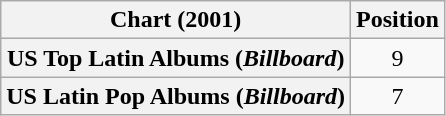<table class="wikitable sortable plainrowheaders">
<tr>
<th style="text-align:center;">Chart (2001)</th>
<th style="text-align:center;">Position</th>
</tr>
<tr>
<th scope="row" align="left">US Top Latin Albums (<em>Billboard</em>)</th>
<td style="text-align:center;">9</td>
</tr>
<tr>
<th scope="row" align="left">US Latin Pop Albums (<em>Billboard</em>)</th>
<td style="text-align:center;">7</td>
</tr>
</table>
